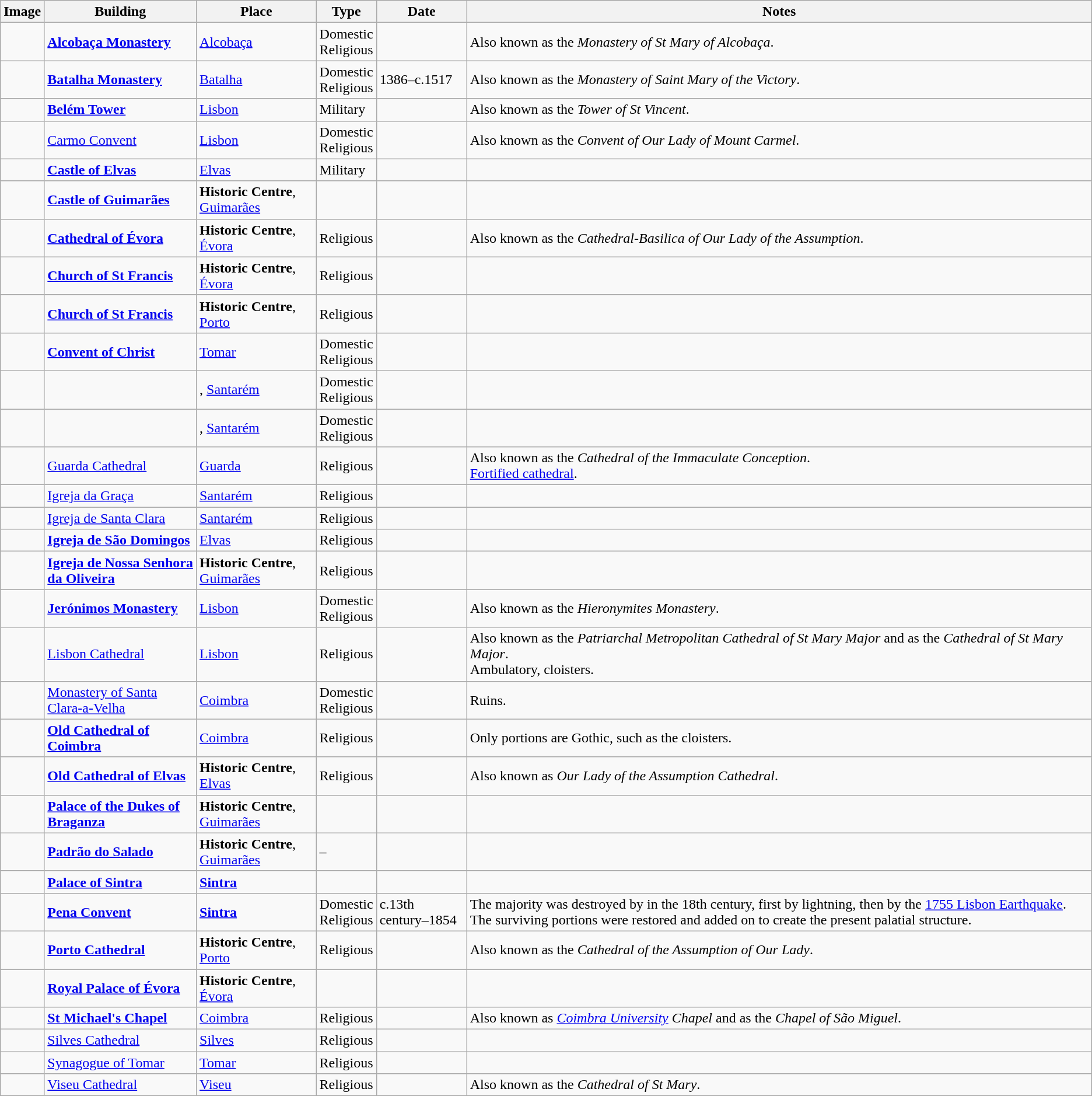<table class="wikitable sortable mw-collapsible mw-collapsed">
<tr>
<th>Image</th>
<th>Building</th>
<th>Place</th>
<th>Type</th>
<th>Date</th>
<th>Notes</th>
</tr>
<tr>
<td></td>
<td><strong><a href='#'>Alcobaça Monastery</a></strong></td>
<td><a href='#'>Alcobaça</a></td>
<td>Domestic<br>Religious</td>
<td></td>
<td>Also known as the <em>Monastery of St Mary of Alcobaça</em>.</td>
</tr>
<tr>
<td></td>
<td><strong><a href='#'>Batalha Monastery</a></strong></td>
<td><a href='#'>Batalha</a></td>
<td>Domestic<br>Religious</td>
<td>1386–c.1517</td>
<td>Also known as the <em>Monastery of Saint Mary of the Victory</em>.</td>
</tr>
<tr>
<td></td>
<td><strong><a href='#'>Belém Tower</a></strong></td>
<td><a href='#'>Lisbon</a></td>
<td>Military</td>
<td></td>
<td>Also known as the <em>Tower of St Vincent</em>.</td>
</tr>
<tr>
<td></td>
<td><a href='#'>Carmo Convent</a></td>
<td><a href='#'>Lisbon</a></td>
<td>Domestic<br>Religious</td>
<td></td>
<td>Also known as the <em>Convent of Our Lady of Mount Carmel</em>.</td>
</tr>
<tr>
<td></td>
<td><strong><a href='#'>Castle of Elvas</a></strong></td>
<td><a href='#'>Elvas</a></td>
<td>Military</td>
<td></td>
<td></td>
</tr>
<tr>
<td></td>
<td><strong><a href='#'>Castle of Guimarães</a></strong></td>
<td><strong>Historic Centre</strong>, <a href='#'>Guimarães</a></td>
<td></td>
<td></td>
<td></td>
</tr>
<tr>
<td></td>
<td><strong><a href='#'>Cathedral of Évora</a></strong></td>
<td><strong>Historic Centre</strong>, <a href='#'>Évora</a></td>
<td>Religious</td>
<td></td>
<td>Also known as the <em>Cathedral-Basilica of Our Lady of the Assumption</em>.</td>
</tr>
<tr>
<td></td>
<td><a href='#'><strong>Church of St Francis</strong></a></td>
<td><strong>Historic Centre</strong>, <a href='#'>Évora</a></td>
<td>Religious</td>
<td></td>
<td></td>
</tr>
<tr>
<td></td>
<td><a href='#'><strong>Church of St Francis</strong></a></td>
<td><strong>Historic Centre</strong>, <a href='#'>Porto</a></td>
<td>Religious</td>
<td></td>
<td></td>
</tr>
<tr>
<td></td>
<td><a href='#'><strong>Convent of Christ</strong></a></td>
<td><a href='#'>Tomar</a></td>
<td>Domestic<br>Religious</td>
<td></td>
<td></td>
</tr>
<tr>
<td></td>
<td></td>
<td>, <a href='#'>Santarém</a></td>
<td>Domestic<br>Religious</td>
<td></td>
<td></td>
</tr>
<tr>
<td></td>
<td></td>
<td>, <a href='#'>Santarém</a></td>
<td>Domestic<br>Religious</td>
<td></td>
<td></td>
</tr>
<tr>
<td></td>
<td><a href='#'>Guarda Cathedral</a></td>
<td><a href='#'>Guarda</a></td>
<td>Religious</td>
<td></td>
<td>Also known as the <em>Cathedral of the Immaculate Conception</em>.<br><a href='#'>Fortified cathedral</a>.</td>
</tr>
<tr>
<td></td>
<td><a href='#'>Igreja da Graça</a></td>
<td><a href='#'>Santarém</a></td>
<td>Religious</td>
<td></td>
<td></td>
</tr>
<tr>
<td></td>
<td><a href='#'>Igreja de Santa Clara</a></td>
<td><a href='#'>Santarém</a></td>
<td>Religious</td>
<td></td>
<td></td>
</tr>
<tr>
<td></td>
<td><a href='#'><strong>Igreja de São Domingos</strong></a></td>
<td><a href='#'>Elvas</a></td>
<td>Religious</td>
<td></td>
<td></td>
</tr>
<tr>
<td></td>
<td><a href='#'><strong>Igreja de Nossa Senhora da Oliveira</strong></a></td>
<td><strong>Historic Centre</strong>, <a href='#'>Guimarães</a></td>
<td>Religious</td>
<td></td>
<td></td>
</tr>
<tr>
<td></td>
<td><strong><a href='#'>Jerónimos Monastery</a></strong></td>
<td><a href='#'>Lisbon</a></td>
<td>Domestic<br>Religious</td>
<td></td>
<td>Also known as the <em>Hieronymites Monastery</em>.</td>
</tr>
<tr>
<td></td>
<td><a href='#'>Lisbon Cathedral</a></td>
<td><a href='#'>Lisbon</a></td>
<td>Religious</td>
<td></td>
<td>Also known as the <em>Patriarchal Metropolitan Cathedral of St Mary Major</em> and as the <em>Cathedral of St Mary Major</em>.<br>Ambulatory, cloisters.</td>
</tr>
<tr>
<td></td>
<td><a href='#'>Monastery of Santa Clara-a-Velha</a></td>
<td><a href='#'>Coimbra</a></td>
<td>Domestic<br>Religious</td>
<td></td>
<td>Ruins.</td>
</tr>
<tr>
<td></td>
<td><strong><a href='#'>Old Cathedral of Coimbra</a></strong></td>
<td><a href='#'>Coimbra</a></td>
<td>Religious</td>
<td></td>
<td>Only portions are Gothic, such as the cloisters.</td>
</tr>
<tr>
<td></td>
<td><strong><a href='#'>Old Cathedral of Elvas</a></strong></td>
<td><strong>Historic Centre</strong>, <a href='#'>Elvas</a></td>
<td>Religious</td>
<td></td>
<td>Also known as <em>Our Lady of the Assumption Cathedral</em>.</td>
</tr>
<tr>
<td></td>
<td><strong><a href='#'>Palace of the Dukes of Braganza</a></strong></td>
<td><strong>Historic Centre</strong>, <a href='#'>Guimarães</a></td>
<td></td>
<td></td>
<td></td>
</tr>
<tr>
<td></td>
<td><strong><a href='#'>Padrão do Salado</a></strong></td>
<td><strong>Historic Centre</strong>, <a href='#'>Guimarães</a></td>
<td>–</td>
<td></td>
<td></td>
</tr>
<tr>
<td></td>
<td><strong><a href='#'>Palace of Sintra</a></strong></td>
<td><strong><a href='#'>Sintra</a></strong></td>
<td></td>
<td></td>
<td></td>
</tr>
<tr>
<td></td>
<td><a href='#'><strong>Pena Convent</strong></a></td>
<td><strong><a href='#'>Sintra</a></strong></td>
<td>Domestic<br>Religious</td>
<td>c.13th century–1854</td>
<td>The majority was destroyed by in the 18th century, first by lightning, then by the <a href='#'>1755 Lisbon Earthquake</a>. The surviving portions were restored and added on to create the present palatial structure.</td>
</tr>
<tr>
<td></td>
<td><strong><a href='#'>Porto Cathedral</a></strong></td>
<td><strong>Historic Centre</strong>, <a href='#'>Porto</a></td>
<td>Religious</td>
<td></td>
<td>Also known as the <em>Cathedral of the Assumption of Our Lady</em>.</td>
</tr>
<tr>
<td></td>
<td><strong><a href='#'>Royal Palace of Évora</a></strong></td>
<td><strong>Historic Centre</strong>, <a href='#'>Évora</a></td>
<td></td>
<td></td>
<td></td>
</tr>
<tr>
<td></td>
<td><a href='#'><strong>St Michael's Chapel</strong></a></td>
<td><a href='#'>Coimbra</a></td>
<td>Religious</td>
<td></td>
<td>Also known as <em><a href='#'>Coimbra University</a> Chapel</em> and as the <em>Chapel of São Miguel</em>.</td>
</tr>
<tr>
<td></td>
<td><a href='#'>Silves Cathedral</a></td>
<td><a href='#'>Silves</a></td>
<td>Religious</td>
<td></td>
<td></td>
</tr>
<tr>
<td></td>
<td><a href='#'>Synagogue of Tomar</a></td>
<td><a href='#'>Tomar</a></td>
<td>Religious</td>
<td></td>
<td></td>
</tr>
<tr>
<td></td>
<td><a href='#'>Viseu Cathedral</a></td>
<td><a href='#'>Viseu</a></td>
<td>Religious</td>
<td></td>
<td>Also known as the <em>Cathedral of St Mary</em>.</td>
</tr>
</table>
